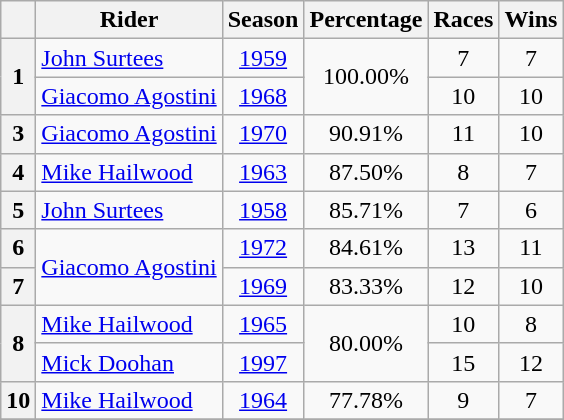<table class="wikitable" style="text-align:center">
<tr>
<th></th>
<th>Rider</th>
<th>Season</th>
<th>Percentage</th>
<th>Races</th>
<th>Wins</th>
</tr>
<tr>
<th rowspan=2>1</th>
<td align=left> <a href='#'>John Surtees</a></td>
<td><a href='#'>1959</a></td>
<td rowspan=2>100.00%</td>
<td>7</td>
<td>7</td>
</tr>
<tr>
<td align=left> <a href='#'>Giacomo Agostini</a></td>
<td><a href='#'>1968</a></td>
<td>10</td>
<td>10</td>
</tr>
<tr>
<th>3</th>
<td align=left> <a href='#'>Giacomo Agostini</a></td>
<td><a href='#'>1970</a></td>
<td>90.91%</td>
<td>11</td>
<td>10</td>
</tr>
<tr>
<th>4</th>
<td align=left> <a href='#'>Mike Hailwood</a></td>
<td><a href='#'>1963</a></td>
<td>87.50%</td>
<td>8</td>
<td>7</td>
</tr>
<tr>
<th>5</th>
<td align=left> <a href='#'>John Surtees</a></td>
<td><a href='#'>1958</a></td>
<td>85.71%</td>
<td>7</td>
<td>6</td>
</tr>
<tr>
<th>6</th>
<td align=left rowspan=2> <a href='#'>Giacomo Agostini</a></td>
<td><a href='#'>1972</a></td>
<td>84.61%</td>
<td>13</td>
<td>11</td>
</tr>
<tr>
<th>7</th>
<td><a href='#'>1969</a></td>
<td>83.33%</td>
<td>12</td>
<td>10</td>
</tr>
<tr>
<th rowspan=2>8</th>
<td align=left> <a href='#'>Mike Hailwood</a></td>
<td><a href='#'>1965</a></td>
<td rowspan=2>80.00%</td>
<td>10</td>
<td>8</td>
</tr>
<tr>
<td align=left> <a href='#'>Mick Doohan</a></td>
<td><a href='#'>1997</a></td>
<td>15</td>
<td>12</td>
</tr>
<tr>
<th>10</th>
<td align=left> <a href='#'>Mike Hailwood</a></td>
<td><a href='#'>1964</a></td>
<td>77.78%</td>
<td>9</td>
<td>7</td>
</tr>
<tr>
</tr>
</table>
